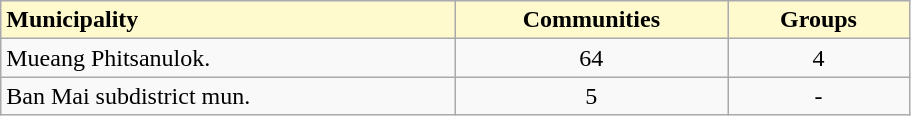<table class="wikitable" style="width:48%;">
<tr>
<th scope="col" style= "width:50%; background: #fffacd; text-align:left;"><strong>Municipality</strong></th>
<th scope="col" style= "width:30%; background: #fffacd; text-align:center;"><strong>Communities</strong></th>
<td scope="col" style= "width=20%; background: #fffacd; text-align:center;"><strong>Groups</strong></td>
</tr>
<tr>
<td scope="row">Mueang Phitsanulok.</td>
<td style="text-align:center;">64</td>
<td style="text-align:center;">4</td>
</tr>
<tr>
<td scope="row">Ban Mai subdistrict mun.</td>
<td style="text-align:center;">5</td>
<td style="text-align:center;">-</td>
</tr>
</table>
